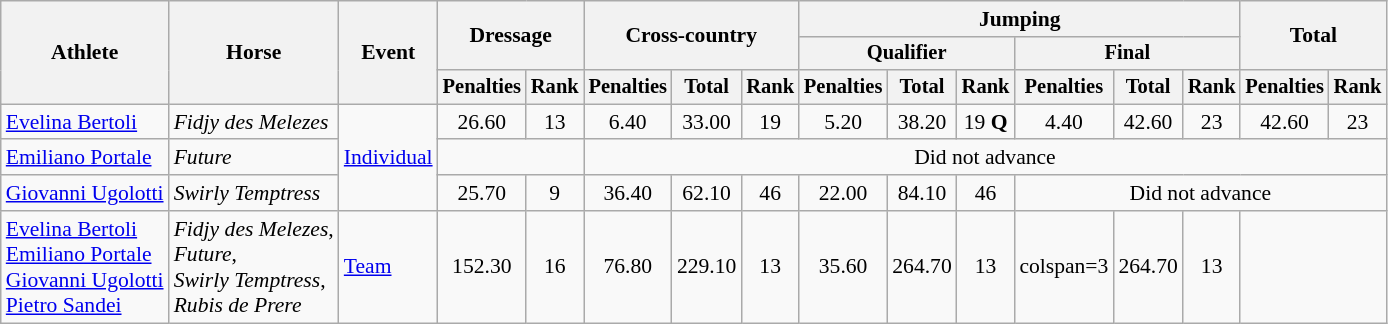<table class=wikitable style=font-size:90%;text-align:center>
<tr>
<th rowspan="3">Athlete</th>
<th rowspan="3">Horse</th>
<th rowspan="3">Event</th>
<th colspan="2" rowspan="2">Dressage</th>
<th colspan="3" rowspan="2">Cross-country</th>
<th colspan="6">Jumping</th>
<th colspan="2" rowspan="2">Total</th>
</tr>
<tr style="font-size:95%">
<th colspan="3">Qualifier</th>
<th colspan="3">Final</th>
</tr>
<tr style="font-size:95%">
<th>Penalties</th>
<th>Rank</th>
<th>Penalties</th>
<th>Total</th>
<th>Rank</th>
<th>Penalties</th>
<th>Total</th>
<th>Rank</th>
<th>Penalties</th>
<th>Total</th>
<th>Rank</th>
<th>Penalties</th>
<th>Rank</th>
</tr>
<tr align=center>
<td align=left><a href='#'>Evelina Bertoli</a></td>
<td align=left><em>Fidjy des Melezes</em></td>
<td rowspan=3 align=left><a href='#'>Individual</a></td>
<td>26.60</td>
<td>13</td>
<td>6.40</td>
<td>33.00</td>
<td>19</td>
<td>5.20</td>
<td>38.20</td>
<td>19 <strong>Q</strong></td>
<td>4.40</td>
<td>42.60</td>
<td>23</td>
<td>42.60</td>
<td>23</td>
</tr>
<tr align=center>
<td align=left><a href='#'>Emiliano Portale</a></td>
<td align=left><em>Future</em></td>
<td colspan=2></td>
<td colspan=12>Did not advance</td>
</tr>
<tr align=center>
<td align=left><a href='#'>Giovanni Ugolotti</a></td>
<td align=left><em>Swirly Temptress</em></td>
<td>25.70</td>
<td>9</td>
<td>36.40</td>
<td>62.10</td>
<td>46</td>
<td>22.00</td>
<td>84.10</td>
<td>46</td>
<td colspan=5>Did not advance</td>
</tr>
<tr align=center>
<td align=left><a href='#'>Evelina Bertoli</a><br><a href='#'>Emiliano Portale</a><br><a href='#'>Giovanni Ugolotti</a><br><a href='#'>Pietro Sandei</a></td>
<td align=left><em>Fidjy des Melezes</em>,<br><em>Future</em>,<br><em>Swirly Temptress</em>,<br><em>Rubis de Prere</em></td>
<td align=left><a href='#'>Team</a></td>
<td>152.30</td>
<td>16</td>
<td>76.80</td>
<td>229.10</td>
<td>13</td>
<td>35.60</td>
<td>264.70</td>
<td>13</td>
<td>colspan=3 </td>
<td>264.70</td>
<td>13</td>
</tr>
</table>
